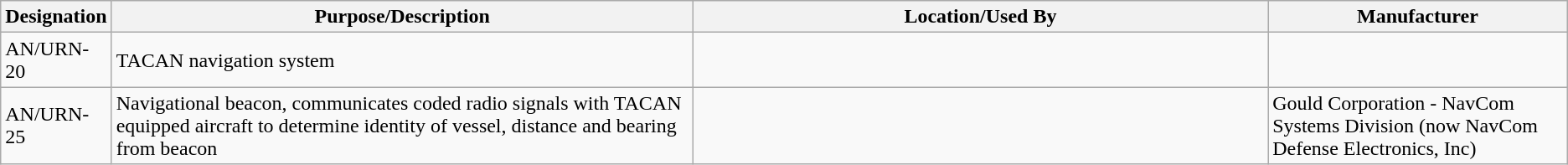<table class="wikitable sortable">
<tr>
<th scope="col">Designation</th>
<th scope="col" style="width: 500px;">Purpose/Description</th>
<th scope="col" style="width: 500px;">Location/Used By</th>
<th scope="col" style="width: 250px;">Manufacturer</th>
</tr>
<tr>
<td>AN/URN-20</td>
<td>TACAN navigation system</td>
<td></td>
<td></td>
</tr>
<tr>
<td>AN/URN-25</td>
<td>Navigational beacon, communicates coded radio signals with TACAN equipped aircraft to determine identity of vessel, distance and bearing from beacon</td>
<td></td>
<td>Gould Corporation - NavCom Systems Division (now NavCom Defense Electronics, Inc)</td>
</tr>
</table>
